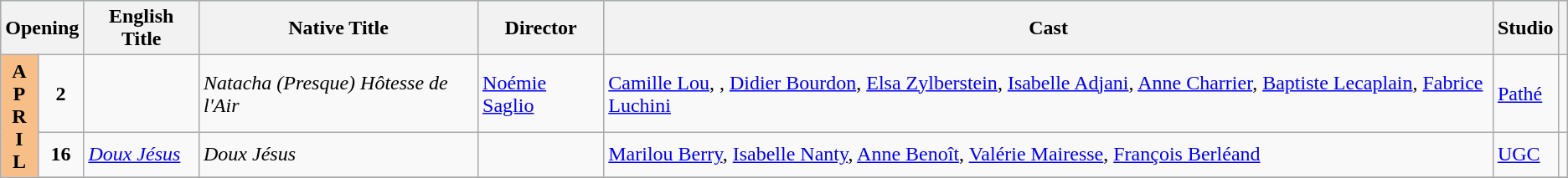<table class="wikitable sortable">
<tr style="background:#b0e0e6; text-align:center;">
<th colspan="2">Opening</th>
<th>English Title</th>
<th>Native Title</th>
<th>Director</th>
<th>Cast</th>
<th>Studio</th>
<th></th>
</tr>
<tr>
<th rowspan="3" style="text-align:center; background:#f7bf87; ">A<br>P<br>R<br>I<br>L</th>
<td rowspan="1" style="text-align:center;"><strong>2</strong></td>
<td><em></em></td>
<td><em>Natacha (Presque) Hôtesse de l'Air</em></td>
<td><a href='#'>Noémie Saglio</a></td>
<td><a href='#'>Camille Lou</a>, , <a href='#'>Didier Bourdon</a>, <a href='#'>Elsa Zylberstein</a>, <a href='#'>Isabelle Adjani</a>, <a href='#'>Anne Charrier</a>, <a href='#'>Baptiste Lecaplain</a>, <a href='#'>Fabrice Luchini</a></td>
<td><a href='#'>Pathé</a></td>
<td></td>
</tr>
<tr>
<td rowspan="1" style="text-align:center;"><strong>16</strong></td>
<td><em><a href='#'>Doux Jésus</a></em></td>
<td><em>Doux Jésus</em></td>
<td></td>
<td><a href='#'>Marilou Berry</a>, <a href='#'>Isabelle Nanty</a>, <a href='#'>Anne Benoît</a>, <a href='#'>Valérie Mairesse</a>, <a href='#'>François Berléand</a></td>
<td><a href='#'>UGC</a></td>
<td></td>
</tr>
<tr>
</tr>
</table>
